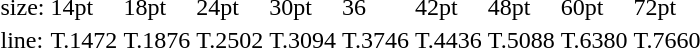<table style="margin-left:40px;">
<tr>
<td>size:</td>
<td>14pt</td>
<td>18pt</td>
<td>24pt</td>
<td>30pt</td>
<td>36</td>
<td>42pt</td>
<td>48pt</td>
<td>60pt</td>
<td>72pt</td>
</tr>
<tr>
<td>line:</td>
<td>T.1472</td>
<td>T.1876</td>
<td>T.2502</td>
<td>T.3094</td>
<td>T.3746</td>
<td>T.4436</td>
<td>T.5088</td>
<td>T.6380</td>
<td>T.7660</td>
</tr>
</table>
